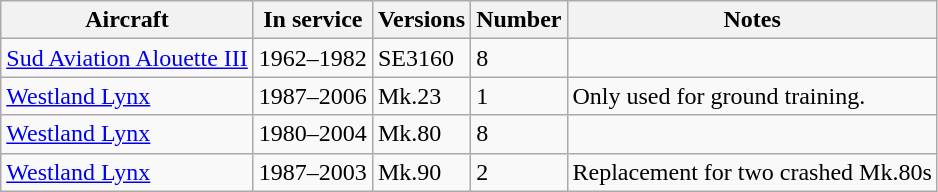<table class="wikitable">
<tr>
<th>Aircraft</th>
<th>In service</th>
<th>Versions</th>
<th>Number</th>
<th>Notes</th>
</tr>
<tr>
<td><a href='#'>Sud Aviation Alouette III</a></td>
<td>1962–1982</td>
<td>SE3160</td>
<td>8</td>
<td></td>
</tr>
<tr>
<td><a href='#'>Westland Lynx</a></td>
<td>1987–2006</td>
<td>Mk.23</td>
<td>1</td>
<td>Only used for ground training.</td>
</tr>
<tr>
<td><a href='#'>Westland Lynx</a></td>
<td>1980–2004</td>
<td>Mk.80</td>
<td>8</td>
<td></td>
</tr>
<tr>
<td><a href='#'>Westland Lynx</a></td>
<td>1987–2003</td>
<td>Mk.90</td>
<td>2</td>
<td>Replacement for two crashed Mk.80s</td>
</tr>
</table>
